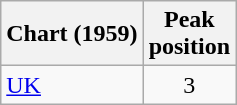<table class="wikitable">
<tr>
<th>Chart (1959)</th>
<th>Peak<br>position</th>
</tr>
<tr>
<td><a href='#'>UK</a></td>
<td style="text-align:center;">3</td>
</tr>
</table>
